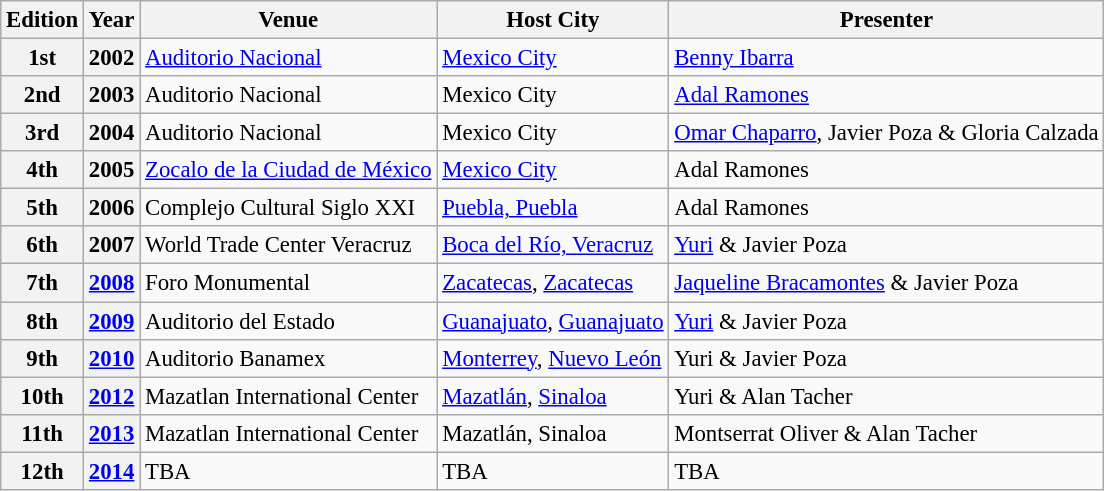<table class="wikitable" style="font-size:95%;">
<tr>
<th>Edition</th>
<th>Year</th>
<th>Venue</th>
<th>Host City</th>
<th>Presenter</th>
</tr>
<tr>
<th>1st</th>
<th>2002</th>
<td><a href='#'>Auditorio Nacional</a></td>
<td><a href='#'>Mexico City</a></td>
<td><a href='#'>Benny Ibarra</a></td>
</tr>
<tr>
<th>2nd</th>
<th>2003</th>
<td>Auditorio Nacional</td>
<td>Mexico City</td>
<td><a href='#'>Adal Ramones</a></td>
</tr>
<tr>
<th>3rd</th>
<th>2004</th>
<td>Auditorio Nacional</td>
<td>Mexico City</td>
<td><a href='#'>Omar Chaparro</a>, Javier Poza & Gloria Calzada</td>
</tr>
<tr>
<th>4th</th>
<th>2005</th>
<td><a href='#'>Zocalo de la Ciudad de México</a></td>
<td><a href='#'>Mexico City</a></td>
<td>Adal Ramones</td>
</tr>
<tr>
<th>5th</th>
<th>2006</th>
<td>Complejo Cultural Siglo XXI</td>
<td><a href='#'>Puebla, Puebla</a></td>
<td>Adal Ramones</td>
</tr>
<tr>
<th>6th</th>
<th>2007</th>
<td>World Trade Center Veracruz</td>
<td><a href='#'>Boca del Río, Veracruz</a></td>
<td><a href='#'>Yuri</a> & Javier Poza</td>
</tr>
<tr>
<th>7th</th>
<th><a href='#'>2008</a></th>
<td>Foro Monumental</td>
<td><a href='#'>Zacatecas</a>, <a href='#'>Zacatecas</a></td>
<td><a href='#'>Jaqueline Bracamontes</a> & Javier Poza</td>
</tr>
<tr>
<th>8th</th>
<th><a href='#'>2009</a></th>
<td>Auditorio del Estado</td>
<td><a href='#'>Guanajuato</a>, <a href='#'>Guanajuato</a></td>
<td><a href='#'>Yuri</a> & Javier Poza</td>
</tr>
<tr>
<th>9th</th>
<th><a href='#'>2010</a></th>
<td>Auditorio Banamex</td>
<td><a href='#'>Monterrey</a>, <a href='#'>Nuevo León</a></td>
<td>Yuri & Javier Poza</td>
</tr>
<tr>
<th>10th</th>
<th><a href='#'>2012</a></th>
<td>Mazatlan International Center</td>
<td><a href='#'>Mazatlán</a>, <a href='#'>Sinaloa</a></td>
<td>Yuri & Alan Tacher</td>
</tr>
<tr>
<th>11th</th>
<th><a href='#'>2013</a></th>
<td>Mazatlan International Center</td>
<td>Mazatlán, Sinaloa</td>
<td>Montserrat Oliver & Alan Tacher</td>
</tr>
<tr>
<th>12th</th>
<th><a href='#'>2014</a></th>
<td>TBA</td>
<td>TBA</td>
<td>TBA</td>
</tr>
</table>
